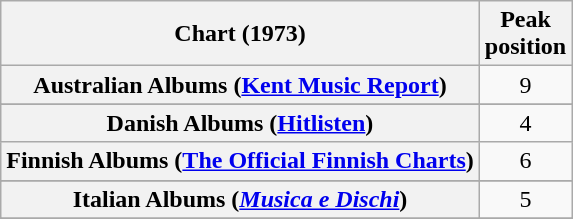<table class="wikitable sortable plainrowheaders">
<tr>
<th>Chart (1973)</th>
<th>Peak<br>position</th>
</tr>
<tr>
<th scope="row">Australian Albums (<a href='#'>Kent Music Report</a>)</th>
<td align="center">9</td>
</tr>
<tr>
</tr>
<tr>
</tr>
<tr>
<th scope="row">Danish Albums (<a href='#'>Hitlisten</a>)</th>
<td align="center">4</td>
</tr>
<tr>
<th scope="row">Finnish Albums (<a href='#'>The Official Finnish Charts</a>)</th>
<td align="center">6</td>
</tr>
<tr>
</tr>
<tr>
<th scope="row">Italian Albums (<em><a href='#'>Musica e Dischi</a></em>)</th>
<td align="center">5</td>
</tr>
<tr>
</tr>
<tr>
</tr>
<tr>
</tr>
</table>
